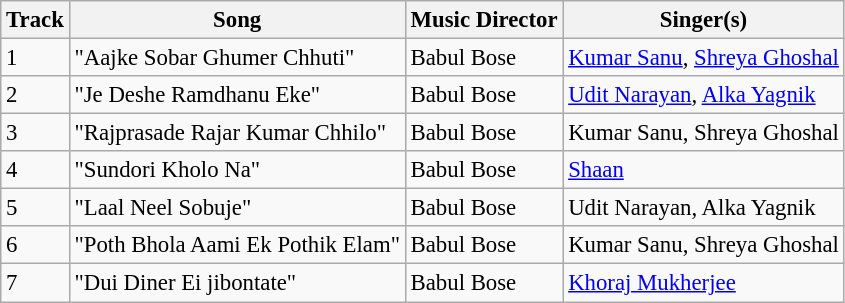<table class="wikitable" style="font-size:95%;">
<tr>
<th>Track</th>
<th>Song</th>
<th>Music Director</th>
<th>Singer(s)</th>
</tr>
<tr>
<td>1</td>
<td>"Aajke Sobar Ghumer Chhuti"</td>
<td>Babul Bose</td>
<td><a href='#'>Kumar Sanu</a>, <a href='#'>Shreya Ghoshal</a></td>
</tr>
<tr>
<td>2</td>
<td>"Je Deshe Ramdhanu Eke"</td>
<td>Babul Bose</td>
<td><a href='#'>Udit Narayan</a>, <a href='#'>Alka Yagnik</a></td>
</tr>
<tr>
<td>3</td>
<td>"Rajprasade Rajar Kumar Chhilo"</td>
<td>Babul Bose</td>
<td>Kumar Sanu, Shreya Ghoshal</td>
</tr>
<tr>
<td>4</td>
<td>"Sundori Kholo Na"</td>
<td>Babul Bose</td>
<td><a href='#'>Shaan</a></td>
</tr>
<tr>
<td>5</td>
<td>"Laal Neel Sobuje"</td>
<td>Babul Bose</td>
<td>Udit Narayan, Alka Yagnik</td>
</tr>
<tr>
<td>6</td>
<td>"Poth Bhola Aami Ek Pothik Elam"</td>
<td>Babul Bose</td>
<td>Kumar Sanu, Shreya Ghoshal</td>
</tr>
<tr>
<td>7</td>
<td>"Dui Diner Ei jibontate"</td>
<td>Babul Bose</td>
<td><a href='#'>Khoraj Mukherjee</a></td>
</tr>
</table>
